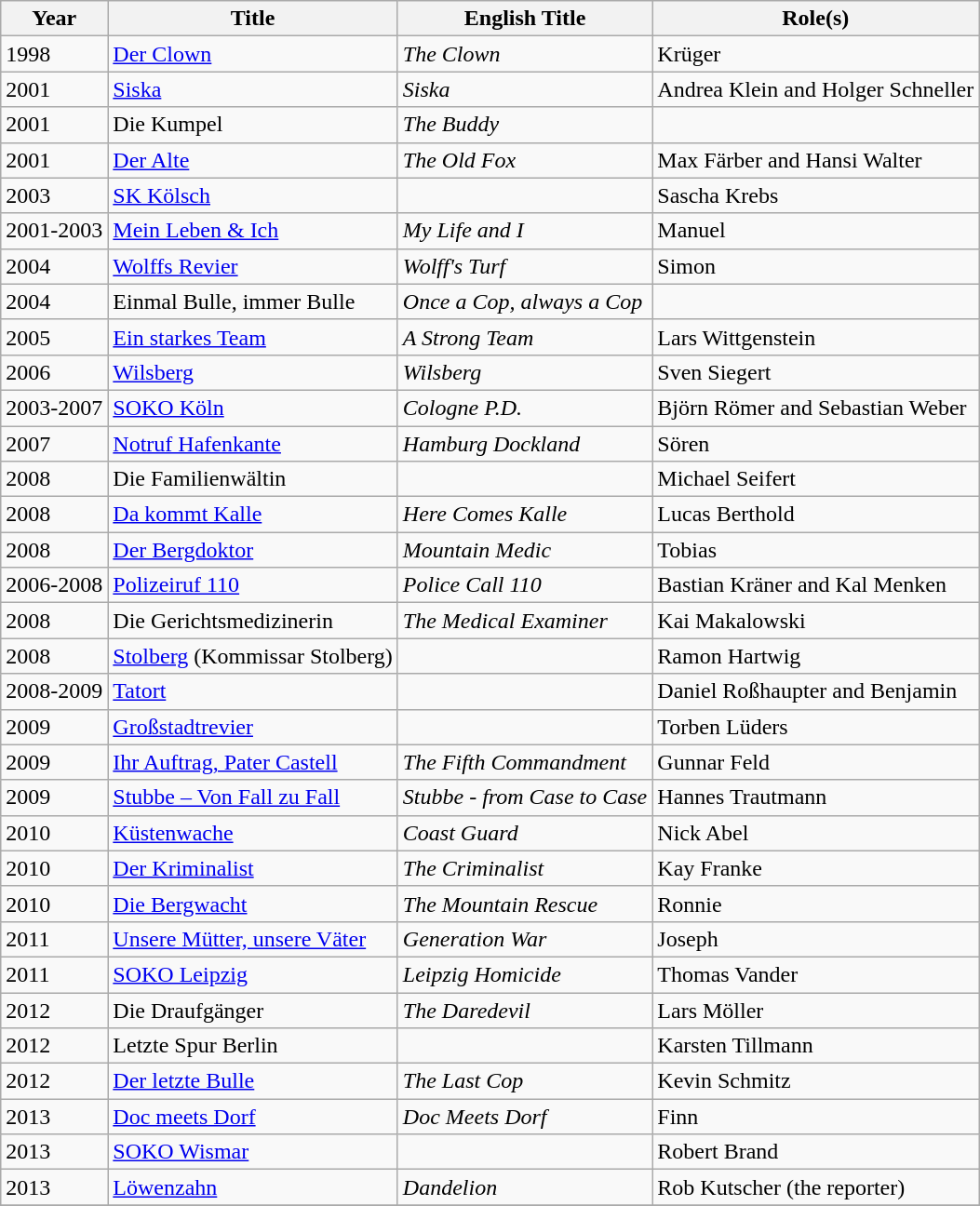<table class=wikitable sortable>
<tr>
<th>Year</th>
<th>Title</th>
<th>English Title</th>
<th>Role(s)</th>
</tr>
<tr>
<td>1998</td>
<td><a href='#'>Der Clown</a></td>
<td><em>The Clown</em></td>
<td>Krüger</td>
</tr>
<tr>
<td>2001</td>
<td><a href='#'>Siska</a></td>
<td><em>Siska</em></td>
<td>Andrea Klein and Holger Schneller</td>
</tr>
<tr>
<td>2001</td>
<td>Die Kumpel</td>
<td><em>The Buddy</em></td>
<td></td>
</tr>
<tr>
<td>2001</td>
<td><a href='#'>Der Alte</a></td>
<td><em>The Old Fox</em></td>
<td>Max Färber and Hansi Walter</td>
</tr>
<tr>
<td>2003</td>
<td><a href='#'>SK Kölsch</a></td>
<td></td>
<td>Sascha Krebs</td>
</tr>
<tr>
<td>2001-2003</td>
<td><a href='#'>Mein Leben & Ich</a></td>
<td><em>My Life and I</em></td>
<td>Manuel</td>
</tr>
<tr>
<td>2004</td>
<td><a href='#'>Wolffs Revier</a></td>
<td><em>Wolff's Turf</em></td>
<td>Simon</td>
</tr>
<tr>
<td>2004</td>
<td>Einmal Bulle, immer Bulle</td>
<td><em>Once a Cop, always a Cop</em></td>
<td></td>
</tr>
<tr>
<td>2005</td>
<td><a href='#'>Ein starkes Team</a></td>
<td><em>A Strong Team</em></td>
<td>Lars Wittgenstein</td>
</tr>
<tr>
<td>2006</td>
<td><a href='#'>Wilsberg</a></td>
<td><em>Wilsberg</em></td>
<td>Sven Siegert</td>
</tr>
<tr>
<td>2003-2007</td>
<td><a href='#'>SOKO Köln</a></td>
<td><em>Cologne P.D.</em></td>
<td>Björn Römer and Sebastian Weber</td>
</tr>
<tr>
<td>2007</td>
<td><a href='#'>Notruf Hafenkante</a></td>
<td><em>Hamburg Dockland</em></td>
<td>Sören</td>
</tr>
<tr>
<td>2008</td>
<td>Die Familienwältin</td>
<td></td>
<td>Michael Seifert</td>
</tr>
<tr>
<td>2008</td>
<td><a href='#'>Da kommt Kalle</a></td>
<td><em>Here Comes Kalle</em></td>
<td>Lucas Berthold</td>
</tr>
<tr>
<td>2008</td>
<td><a href='#'>Der Bergdoktor</a></td>
<td><em>Mountain Medic</em></td>
<td>Tobias</td>
</tr>
<tr>
<td>2006-2008</td>
<td><a href='#'>Polizeiruf 110</a></td>
<td><em>Police Call 110</em></td>
<td>Bastian Kräner and Kal Menken</td>
</tr>
<tr>
<td>2008</td>
<td>Die Gerichtsmedizinerin</td>
<td><em>The Medical Examiner</em></td>
<td>Kai Makalowski</td>
</tr>
<tr>
<td>2008</td>
<td><a href='#'>Stolberg</a> (Kommissar Stolberg)</td>
<td></td>
<td>Ramon Hartwig</td>
</tr>
<tr>
<td>2008-2009</td>
<td><a href='#'>Tatort</a></td>
<td></td>
<td>Daniel Roßhaupter and Benjamin</td>
</tr>
<tr>
<td>2009</td>
<td><a href='#'>Großstadtrevier</a></td>
<td></td>
<td>Torben Lüders</td>
</tr>
<tr>
<td>2009</td>
<td><a href='#'>Ihr Auftrag, Pater Castell</a></td>
<td><em>The Fifth Commandment</em></td>
<td>Gunnar Feld</td>
</tr>
<tr>
<td>2009</td>
<td><a href='#'>Stubbe – Von Fall zu Fall</a></td>
<td><em>Stubbe - from Case to Case</em></td>
<td>Hannes Trautmann</td>
</tr>
<tr>
<td>2010</td>
<td><a href='#'>Küstenwache</a></td>
<td><em>Coast Guard</em></td>
<td>Nick Abel</td>
</tr>
<tr>
<td>2010</td>
<td><a href='#'>Der Kriminalist</a></td>
<td><em>The Criminalist</em></td>
<td>Kay Franke</td>
</tr>
<tr>
<td>2010</td>
<td><a href='#'>Die Bergwacht</a></td>
<td><em>The Mountain Rescue</em></td>
<td>Ronnie</td>
</tr>
<tr>
<td>2011</td>
<td><a href='#'>Unsere Mütter, unsere Väter</a></td>
<td><em>Generation War</em></td>
<td>Joseph</td>
</tr>
<tr>
<td>2011</td>
<td><a href='#'>SOKO Leipzig</a></td>
<td><em>Leipzig Homicide</em></td>
<td>Thomas Vander</td>
</tr>
<tr>
<td>2012</td>
<td>Die Draufgänger</td>
<td><em>The Daredevil</em></td>
<td>Lars Möller</td>
</tr>
<tr>
<td>2012</td>
<td>Letzte Spur Berlin</td>
<td></td>
<td>Karsten Tillmann</td>
</tr>
<tr>
<td>2012</td>
<td><a href='#'>Der letzte Bulle</a></td>
<td><em>The Last Cop</em></td>
<td>Kevin Schmitz</td>
</tr>
<tr>
<td>2013</td>
<td><a href='#'>Doc meets Dorf</a></td>
<td><em>Doc Meets Dorf</em></td>
<td>Finn</td>
</tr>
<tr>
<td>2013</td>
<td><a href='#'>SOKO Wismar</a></td>
<td></td>
<td>Robert Brand</td>
</tr>
<tr>
<td>2013</td>
<td><a href='#'>Löwenzahn</a></td>
<td><em>Dandelion</em></td>
<td>Rob Kutscher (the reporter)</td>
</tr>
<tr>
</tr>
</table>
